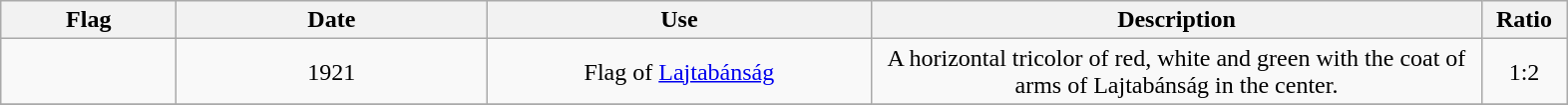<table class="wikitable" style="text-align:center;">
<tr>
<th width="110">Flag</th>
<th width="200">Date</th>
<th width="250">Use</th>
<th width="400">Description</th>
<th width="50">Ratio</th>
</tr>
<tr>
<td></td>
<td>1921</td>
<td>Flag of <a href='#'>Lajtabánság</a></td>
<td>A horizontal tricolor of red, white and green with the coat of arms of Lajtabánság in the center.</td>
<td>1:2</td>
</tr>
<tr>
</tr>
</table>
